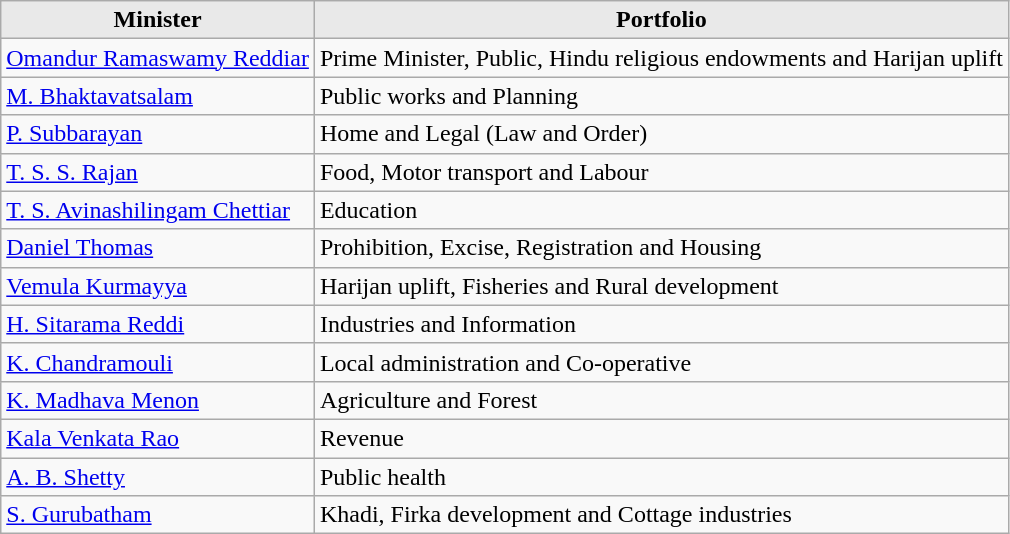<table class="wikitable">
<tr>
<th style="background-color:#E9E9E9" align=left valign=top>Minister</th>
<th style="background-color:#E9E9E9" align=right>Portfolio</th>
</tr>
<tr>
<td align=left><a href='#'>Omandur Ramaswamy Reddiar</a></td>
<td align=left>Prime Minister, Public, Hindu religious endowments and Harijan uplift</td>
</tr>
<tr>
<td align=left><a href='#'>M. Bhaktavatsalam</a></td>
<td align=left>Public works and Planning</td>
</tr>
<tr>
<td align=left><a href='#'>P. Subbarayan</a></td>
<td align=left>Home and Legal (Law and Order)</td>
</tr>
<tr>
<td align=left><a href='#'>T. S. S. Rajan</a></td>
<td align=left>Food, Motor transport and Labour</td>
</tr>
<tr>
<td align=left><a href='#'>T. S. Avinashilingam Chettiar</a></td>
<td align=left>Education</td>
</tr>
<tr>
<td align=left><a href='#'>Daniel Thomas</a></td>
<td align=left>Prohibition, Excise, Registration and Housing</td>
</tr>
<tr>
<td align=left><a href='#'>Vemula Kurmayya</a></td>
<td align=left>Harijan uplift, Fisheries and Rural development</td>
</tr>
<tr>
<td align=left><a href='#'>H. Sitarama Reddi</a></td>
<td align=left>Industries and Information</td>
</tr>
<tr>
<td align=left><a href='#'>K. Chandramouli</a></td>
<td align=left>Local administration and Co-operative</td>
</tr>
<tr>
<td align=left><a href='#'>K. Madhava Menon</a></td>
<td align=left>Agriculture and Forest</td>
</tr>
<tr>
<td align=left><a href='#'>Kala Venkata Rao</a></td>
<td align=left>Revenue</td>
</tr>
<tr>
<td align=left><a href='#'>A. B. Shetty</a></td>
<td align=left>Public health</td>
</tr>
<tr>
<td align=left><a href='#'>S. Gurubatham</a></td>
<td align=left>Khadi, Firka development and Cottage industries</td>
</tr>
</table>
